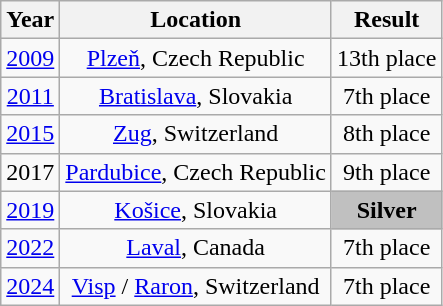<table class="wikitable" style="text-align:center;">
<tr>
<th>Year</th>
<th>Location</th>
<th>Result</th>
</tr>
<tr>
<td><a href='#'>2009</a></td>
<td><a href='#'>Plzeň</a>, Czech Republic</td>
<td>13th place</td>
</tr>
<tr>
<td><a href='#'>2011</a></td>
<td><a href='#'>Bratislava</a>, Slovakia</td>
<td>7th place</td>
</tr>
<tr>
<td><a href='#'>2015</a></td>
<td><a href='#'>Zug</a>, Switzerland</td>
<td>8th place</td>
</tr>
<tr>
<td>2017</td>
<td><a href='#'>Pardubice</a>, Czech Republic</td>
<td>9th place</td>
</tr>
<tr>
<td><a href='#'>2019</a></td>
<td><a href='#'>Košice</a>, Slovakia</td>
<td bgcolor=silver><strong>Silver</strong></td>
</tr>
<tr>
<td><a href='#'>2022</a></td>
<td><a href='#'>Laval</a>, Canada</td>
<td>7th place</td>
</tr>
<tr>
<td><a href='#'>2024</a></td>
<td><a href='#'>Visp</a> / <a href='#'>Raron</a>, Switzerland</td>
<td>7th place</td>
</tr>
</table>
